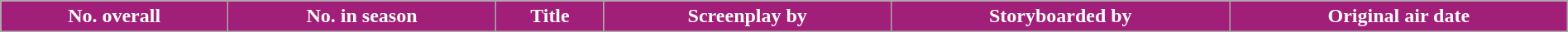<table class="wikitable plainrowheaders" style="width:100%;">
<tr>
<th scope="col" style="background:#A11F78; color:#fff;">No. overall</th>
<th scope="col" style="background:#A11F78; color:#fff;">No. in season</th>
<th scope="col" style="background:#A11F78; color:#fff;">Title</th>
<th scope="col" style="background:#A11F78; color:#fff;">Screenplay by</th>
<th scope="col" style="background:#A11F78; color:#fff;">Storyboarded by</th>
<th scope="col" style="background:#A11F78; color:#fff;">Original air date<br>


 






 



 
 
 
 
 
 
 
 
 
 
 
 
 
 
 
 
 
 
 
 
 
 
 
 
 
 
 
 
 
 
 
 
 
 
 
 
 
</th>
</tr>
</table>
